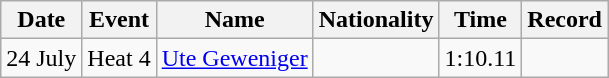<table class=wikitable style=text-align:center>
<tr>
<th>Date</th>
<th>Event</th>
<th>Name</th>
<th>Nationality</th>
<th>Time</th>
<th>Record</th>
</tr>
<tr>
<td>24 July</td>
<td>Heat 4</td>
<td align=left><a href='#'>Ute Geweniger</a></td>
<td align=left></td>
<td>1:10.11</td>
<td></td>
</tr>
</table>
